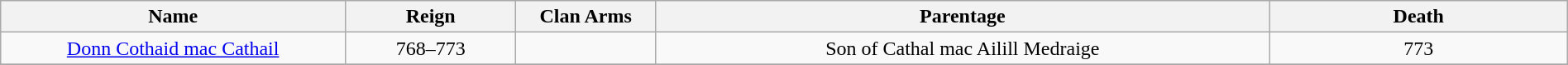<table style="text-align:center; width:100%" class="wikitable">
<tr>
<th style="width:22%">Name</th>
<th>Reign</th>
<th style="width:105px">Clan Arms</th>
<th>Parentage</th>
<th style="width:19%">Death</th>
</tr>
<tr>
<td><a href='#'>Donn Cothaid mac Cathail</a></td>
<td>768–773</td>
<td></td>
<td>Son of Cathal mac Ailill Medraige</td>
<td>773</td>
</tr>
<tr>
</tr>
</table>
